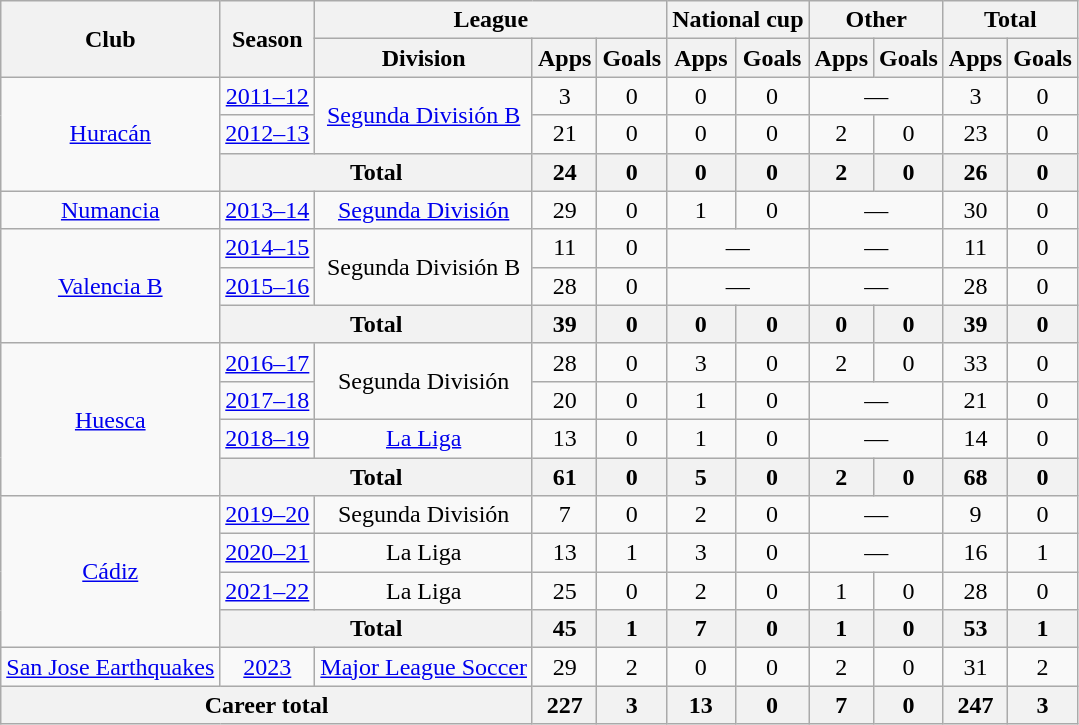<table class="wikitable" style="text-align:center">
<tr>
<th rowspan="2">Club</th>
<th rowspan="2">Season</th>
<th colspan="3">League</th>
<th colspan="2">National cup</th>
<th colspan="2">Other</th>
<th colspan="2">Total</th>
</tr>
<tr>
<th>Division</th>
<th>Apps</th>
<th>Goals</th>
<th>Apps</th>
<th>Goals</th>
<th>Apps</th>
<th>Goals</th>
<th>Apps</th>
<th>Goals</th>
</tr>
<tr>
<td rowspan="3"><a href='#'>Huracán</a></td>
<td><a href='#'>2011–12</a></td>
<td rowspan="2"><a href='#'>Segunda División B</a></td>
<td>3</td>
<td>0</td>
<td>0</td>
<td>0</td>
<td colspan="2">—</td>
<td>3</td>
<td>0</td>
</tr>
<tr>
<td><a href='#'>2012–13</a></td>
<td>21</td>
<td>0</td>
<td>0</td>
<td>0</td>
<td>2</td>
<td>0</td>
<td>23</td>
<td>0</td>
</tr>
<tr>
<th colspan="2">Total</th>
<th>24</th>
<th>0</th>
<th>0</th>
<th>0</th>
<th>2</th>
<th>0</th>
<th>26</th>
<th>0</th>
</tr>
<tr>
<td><a href='#'>Numancia</a></td>
<td><a href='#'>2013–14</a></td>
<td><a href='#'>Segunda División</a></td>
<td>29</td>
<td>0</td>
<td>1</td>
<td>0</td>
<td colspan="2">—</td>
<td>30</td>
<td>0</td>
</tr>
<tr>
<td rowspan="3"><a href='#'>Valencia B</a></td>
<td><a href='#'>2014–15</a></td>
<td rowspan="2">Segunda División B</td>
<td>11</td>
<td>0</td>
<td colspan="2">—</td>
<td colspan="2">—</td>
<td>11</td>
<td>0</td>
</tr>
<tr>
<td><a href='#'>2015–16</a></td>
<td>28</td>
<td>0</td>
<td colspan="2">—</td>
<td colspan="2">—</td>
<td>28</td>
<td>0</td>
</tr>
<tr>
<th colspan="2">Total</th>
<th>39</th>
<th>0</th>
<th>0</th>
<th>0</th>
<th>0</th>
<th>0</th>
<th>39</th>
<th>0</th>
</tr>
<tr>
<td rowspan="4"><a href='#'>Huesca</a></td>
<td><a href='#'>2016–17</a></td>
<td rowspan="2">Segunda División</td>
<td>28</td>
<td>0</td>
<td>3</td>
<td>0</td>
<td>2</td>
<td>0</td>
<td>33</td>
<td>0</td>
</tr>
<tr>
<td><a href='#'>2017–18</a></td>
<td>20</td>
<td>0</td>
<td>1</td>
<td>0</td>
<td colspan="2">—</td>
<td>21</td>
<td>0</td>
</tr>
<tr>
<td><a href='#'>2018–19</a></td>
<td><a href='#'>La Liga</a></td>
<td>13</td>
<td>0</td>
<td>1</td>
<td>0</td>
<td colspan="2">—</td>
<td>14</td>
<td>0</td>
</tr>
<tr>
<th colspan="2">Total</th>
<th>61</th>
<th>0</th>
<th>5</th>
<th>0</th>
<th>2</th>
<th>0</th>
<th>68</th>
<th>0</th>
</tr>
<tr>
<td rowspan="4"><a href='#'>Cádiz</a></td>
<td><a href='#'>2019–20</a></td>
<td>Segunda División</td>
<td>7</td>
<td>0</td>
<td>2</td>
<td>0</td>
<td colspan="2">—</td>
<td>9</td>
<td>0</td>
</tr>
<tr>
<td><a href='#'>2020–21</a></td>
<td>La Liga</td>
<td>13</td>
<td>1</td>
<td>3</td>
<td>0</td>
<td colspan="2">—</td>
<td>16</td>
<td>1</td>
</tr>
<tr>
<td><a href='#'>2021–22</a></td>
<td>La Liga</td>
<td>25</td>
<td>0</td>
<td>2</td>
<td>0</td>
<td>1</td>
<td>0</td>
<td>28</td>
<td>0</td>
</tr>
<tr>
<th colspan="2">Total</th>
<th>45</th>
<th>1</th>
<th>7</th>
<th>0</th>
<th>1</th>
<th>0</th>
<th>53</th>
<th>1</th>
</tr>
<tr>
<td><a href='#'>San Jose Earthquakes</a></td>
<td><a href='#'>2023</a></td>
<td><a href='#'>Major League Soccer</a></td>
<td>29</td>
<td>2</td>
<td>0</td>
<td>0</td>
<td>2</td>
<td>0</td>
<td>31</td>
<td>2</td>
</tr>
<tr>
<th colspan="3">Career total</th>
<th>227</th>
<th>3</th>
<th>13</th>
<th>0</th>
<th>7</th>
<th>0</th>
<th>247</th>
<th>3</th>
</tr>
</table>
